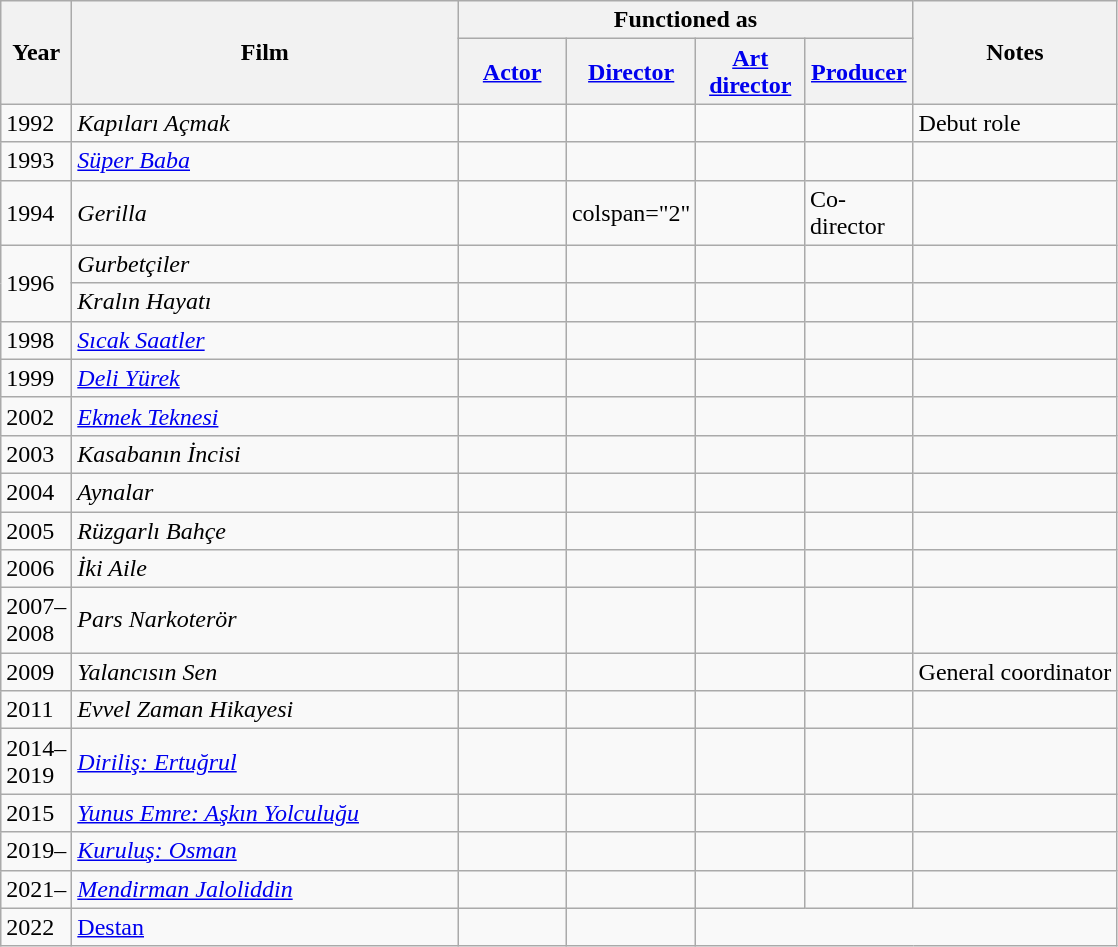<table class="wikitable sortable" style="margin-right: 0;">
<tr>
<th rowspan="2" style="width:33px;">Year</th>
<th rowspan="2" style="width:250px;">Film</th>
<th colspan="4">Functioned as</th>
<th rowspan="2">Notes</th>
</tr>
<tr>
<th style="width:65px;"><a href='#'>Actor</a></th>
<th style="width:65px;"><a href='#'>Director</a></th>
<th style="width:65px;"><a href='#'>Art director</a></th>
<th style="width:65px;"><a href='#'>Producer</a></th>
</tr>
<tr>
<td>1992</td>
<td><em>Kapıları Açmak</em></td>
<td></td>
<td></td>
<td></td>
<td></td>
<td>Debut role</td>
</tr>
<tr>
<td>1993</td>
<td><em><a href='#'>Süper Baba</a></em></td>
<td></td>
<td></td>
<td></td>
<td></td>
<td></td>
</tr>
<tr>
<td>1994</td>
<td><em>Gerilla</em></td>
<td></td>
<td>colspan="2" </td>
<td></td>
<td>Co-director</td>
</tr>
<tr>
<td rowspan="2">1996</td>
<td><em>Gurbetçiler</em></td>
<td></td>
<td></td>
<td></td>
<td></td>
<td></td>
</tr>
<tr>
<td><em>Kralın Hayatı</em></td>
<td></td>
<td></td>
<td></td>
<td></td>
<td></td>
</tr>
<tr>
<td>1998</td>
<td><em><a href='#'>Sıcak Saatler</a></em></td>
<td></td>
<td></td>
<td></td>
<td></td>
<td></td>
</tr>
<tr>
<td>1999</td>
<td><em><a href='#'>Deli Yürek</a></em></td>
<td></td>
<td></td>
<td></td>
<td></td>
<td></td>
</tr>
<tr>
<td>2002</td>
<td><em><a href='#'>Ekmek Teknesi</a></em></td>
<td></td>
<td></td>
<td></td>
<td></td>
<td></td>
</tr>
<tr>
<td>2003</td>
<td><em>Kasabanın İncisi</em></td>
<td></td>
<td></td>
<td></td>
<td></td>
<td></td>
</tr>
<tr>
<td>2004</td>
<td><em>Aynalar</em></td>
<td></td>
<td></td>
<td></td>
<td></td>
<td></td>
</tr>
<tr>
<td>2005</td>
<td><em>Rüzgarlı Bahçe</em></td>
<td></td>
<td></td>
<td></td>
<td></td>
<td></td>
</tr>
<tr>
<td>2006</td>
<td><em>İki Aile</em></td>
<td></td>
<td></td>
<td></td>
<td></td>
<td></td>
</tr>
<tr>
<td>2007–2008</td>
<td><em>Pars Narkoterör</em></td>
<td></td>
<td></td>
<td></td>
<td></td>
<td></td>
</tr>
<tr>
<td>2009</td>
<td><em>Yalancısın Sen</em></td>
<td></td>
<td></td>
<td></td>
<td></td>
<td>General coordinator</td>
</tr>
<tr>
<td>2011</td>
<td><em>Evvel Zaman Hikayesi</em></td>
<td></td>
<td></td>
<td></td>
<td></td>
<td></td>
</tr>
<tr>
<td>2014–2019</td>
<td><em><a href='#'>Diriliş: Ertuğrul</a></em></td>
<td></td>
<td></td>
<td></td>
<td></td>
<td></td>
</tr>
<tr>
<td>2015</td>
<td><em><a href='#'>Yunus Emre: Aşkın Yolculuğu</a></em></td>
<td></td>
<td></td>
<td></td>
<td></td>
<td></td>
</tr>
<tr>
<td>2019–</td>
<td><em><a href='#'>Kuruluş: Osman</a></em></td>
<td></td>
<td></td>
<td></td>
<td></td>
<td></td>
</tr>
<tr>
<td>2021–</td>
<td><em><a href='#'>Mendirman Jaloliddin</a></em></td>
<td></td>
<td></td>
<td></td>
<td></td>
<td></td>
</tr>
<tr>
<td>2022</td>
<td><a href='#'>Destan</a></td>
<td></td>
<td></td>
</tr>
</table>
